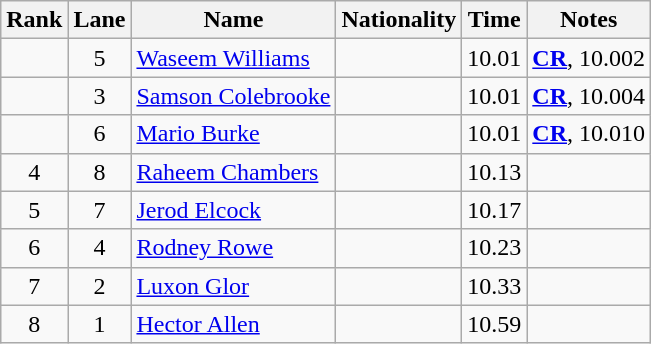<table class="wikitable sortable" style="text-align:center">
<tr>
<th>Rank</th>
<th>Lane</th>
<th>Name</th>
<th>Nationality</th>
<th>Time</th>
<th>Notes</th>
</tr>
<tr>
<td></td>
<td>5</td>
<td align=left><a href='#'>Waseem Williams</a></td>
<td align=left></td>
<td>10.01</td>
<td><strong><a href='#'>CR</a></strong>, 10.002</td>
</tr>
<tr>
<td></td>
<td>3</td>
<td align=left><a href='#'>Samson Colebrooke</a></td>
<td align=left></td>
<td>10.01</td>
<td><strong><a href='#'>CR</a></strong>, 10.004</td>
</tr>
<tr>
<td></td>
<td>6</td>
<td align=left><a href='#'>Mario Burke</a></td>
<td align=left></td>
<td>10.01</td>
<td><strong><a href='#'>CR</a></strong>, 10.010</td>
</tr>
<tr>
<td>4</td>
<td>8</td>
<td align=left><a href='#'>Raheem Chambers</a></td>
<td align=left></td>
<td>10.13</td>
<td></td>
</tr>
<tr>
<td>5</td>
<td>7</td>
<td align=left><a href='#'>Jerod Elcock</a></td>
<td align=left></td>
<td>10.17</td>
<td></td>
</tr>
<tr>
<td>6</td>
<td>4</td>
<td align=left><a href='#'>Rodney Rowe</a></td>
<td align=left></td>
<td>10.23</td>
<td></td>
</tr>
<tr>
<td>7</td>
<td>2</td>
<td align=left><a href='#'>Luxon Glor</a></td>
<td align=left></td>
<td>10.33</td>
<td></td>
</tr>
<tr>
<td>8</td>
<td>1</td>
<td align=left><a href='#'>Hector Allen</a></td>
<td align=left></td>
<td>10.59</td>
<td></td>
</tr>
</table>
